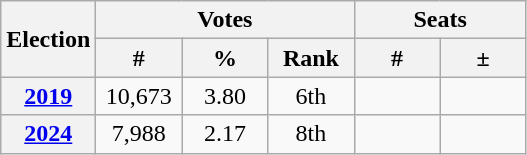<table class="wikitable" style="text-align:center">
<tr>
<th rowspan="2">Election</th>
<th colspan="3">Votes</th>
<th colspan="2">Seats</th>
</tr>
<tr>
<th style="width:50px">#</th>
<th style="width:50px">%</th>
<th style="width:50px">Rank</th>
<th style="width:50px">#</th>
<th style="width:50px">±</th>
</tr>
<tr>
<th><a href='#'>2019</a></th>
<td>10,673</td>
<td>3.80</td>
<td>6th</td>
<td style="text-align:right;"></td>
<td></td>
</tr>
<tr>
<th><a href='#'>2024</a></th>
<td>7,988</td>
<td>2.17</td>
<td>8th</td>
<td style="text-align:right;"></td>
<td></td>
</tr>
</table>
